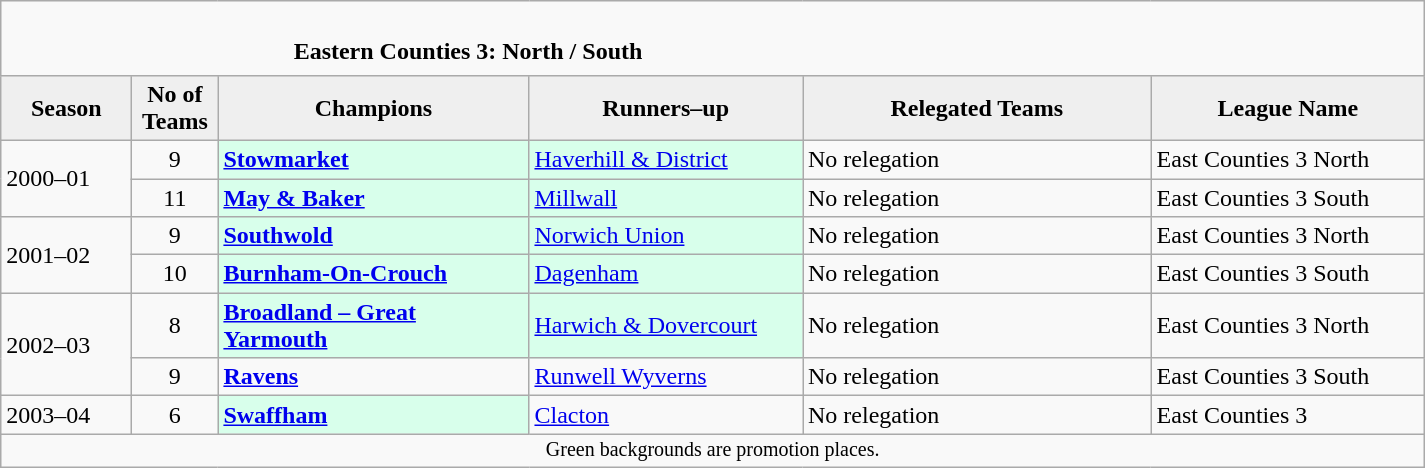<table class="wikitable" style="text-align: left;">
<tr>
<td colspan="11" cellpadding="0" cellspacing="0"><br><table border="0" style="width:100%;" cellpadding="0" cellspacing="0">
<tr>
<td style="width:20%; border:0;"></td>
<td style="border:0;"><strong>Eastern Counties 3: North / South</strong></td>
<td style="width:20%; border:0;"></td>
</tr>
</table>
</td>
</tr>
<tr>
<th style="background:#efefef; width:80px;">Season</th>
<th style="background:#efefef; width:50px;">No of Teams</th>
<th style="background:#efefef; width:200px;">Champions</th>
<th style="background:#efefef; width:175px;">Runners–up</th>
<th style="background:#efefef; width:225px;">Relegated Teams</th>
<th style="background:#efefef; width:175px;">League Name</th>
</tr>
<tr align=left>
<td rowspan=2>2000–01<br></td>
<td style="text-align: center;">9</td>
<td style="background:#d8ffeb;"><strong><a href='#'>Stowmarket</a></strong></td>
<td style="background:#d8ffeb;"><a href='#'>Haverhill & District</a></td>
<td>No relegation</td>
<td>East Counties 3 North</td>
</tr>
<tr>
<td style="text-align: center;">11</td>
<td style="background:#d8ffeb;"><strong><a href='#'>May & Baker</a></strong></td>
<td style="background:#d8ffeb;"><a href='#'>Millwall</a></td>
<td>No relegation</td>
<td>East Counties 3 South</td>
</tr>
<tr>
<td rowspan=2>2001–02<br></td>
<td style="text-align: center;">9</td>
<td style="background:#d8ffeb;"><strong><a href='#'>Southwold</a></strong></td>
<td style="background:#d8ffeb;"><a href='#'>Norwich Union</a></td>
<td>No relegation</td>
<td>East Counties 3 North</td>
</tr>
<tr>
<td style="text-align: center;">10</td>
<td style="background:#d8ffeb;"><strong><a href='#'>Burnham-On-Crouch</a></strong></td>
<td style="background:#d8ffeb;"><a href='#'>Dagenham</a></td>
<td>No relegation</td>
<td>East Counties 3 South</td>
</tr>
<tr>
<td rowspan=2>2002–03<br></td>
<td style="text-align: center;">8</td>
<td style="background:#d8ffeb;"><strong><a href='#'>Broadland – Great Yarmouth</a></strong></td>
<td style="background:#d8ffeb;"><a href='#'>Harwich & Dovercourt</a></td>
<td>No relegation</td>
<td>East Counties 3 North</td>
</tr>
<tr>
<td style="text-align: center;">9</td>
<td><strong><a href='#'>Ravens</a></strong></td>
<td><a href='#'>Runwell Wyverns</a></td>
<td>No relegation</td>
<td>East Counties 3 South</td>
</tr>
<tr>
<td>2003–04</td>
<td style="text-align: center;">6</td>
<td style="background:#d8ffeb;"><strong><a href='#'>Swaffham</a></strong></td>
<td><a href='#'>Clacton</a></td>
<td>No relegation</td>
<td>East Counties 3</td>
</tr>
<tr>
<td colspan="15"  style="border:0; font-size:smaller; text-align:center;">Green backgrounds are promotion places.</td>
</tr>
</table>
